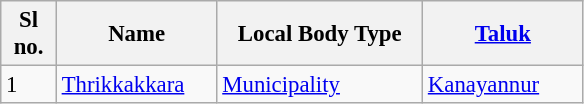<table class="wikitable sortable" style="font-size: 95%;">
<tr>
<th width="30px">Sl no.</th>
<th width="100px">Name</th>
<th width="130px">Local Body Type</th>
<th width="100px"><a href='#'>Taluk</a></th>
</tr>
<tr>
<td>1</td>
<td><a href='#'>Thrikkakkara</a></td>
<td><a href='#'>Municipality</a></td>
<td><a href='#'>Kanayannur</a></td>
</tr>
</table>
